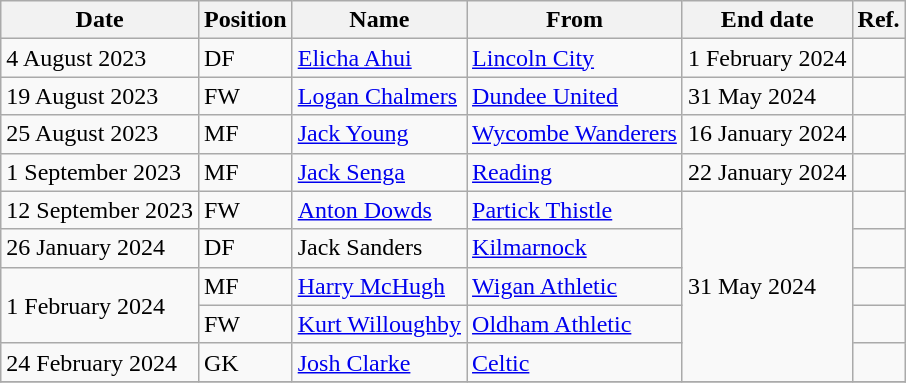<table class="wikitable">
<tr>
<th>Date</th>
<th>Position</th>
<th>Name</th>
<th>From</th>
<th>End date</th>
<th>Ref.</th>
</tr>
<tr>
<td>4 August 2023</td>
<td>DF</td>
<td> <a href='#'>Elicha Ahui</a></td>
<td> <a href='#'>Lincoln City</a></td>
<td>1 February 2024</td>
<td></td>
</tr>
<tr>
<td>19 August 2023</td>
<td>FW</td>
<td><a href='#'>Logan Chalmers</a></td>
<td><a href='#'>Dundee United</a></td>
<td>31 May 2024</td>
<td></td>
</tr>
<tr>
<td>25 August 2023</td>
<td>MF</td>
<td> <a href='#'>Jack Young</a></td>
<td> <a href='#'>Wycombe Wanderers</a></td>
<td>16 January 2024</td>
<td></td>
</tr>
<tr>
<td>1 September 2023</td>
<td>MF</td>
<td> <a href='#'>Jack Senga</a></td>
<td> <a href='#'>Reading</a></td>
<td>22 January 2024</td>
<td></td>
</tr>
<tr>
<td>12 September 2023</td>
<td>FW</td>
<td><a href='#'>Anton Dowds</a></td>
<td><a href='#'>Partick Thistle</a></td>
<td rowspan=5>31 May 2024</td>
<td></td>
</tr>
<tr>
<td>26 January 2024</td>
<td>DF</td>
<td> Jack Sanders</td>
<td><a href='#'>Kilmarnock</a></td>
<td></td>
</tr>
<tr>
<td rowspan=2>1 February 2024</td>
<td>MF</td>
<td> <a href='#'>Harry McHugh</a></td>
<td> <a href='#'>Wigan Athletic</a></td>
<td></td>
</tr>
<tr>
<td>FW</td>
<td> <a href='#'>Kurt Willoughby</a></td>
<td> <a href='#'>Oldham Athletic</a></td>
<td></td>
</tr>
<tr>
<td>24 February 2024</td>
<td>GK</td>
<td> <a href='#'>Josh Clarke</a></td>
<td><a href='#'>Celtic</a></td>
<td></td>
</tr>
<tr>
</tr>
</table>
